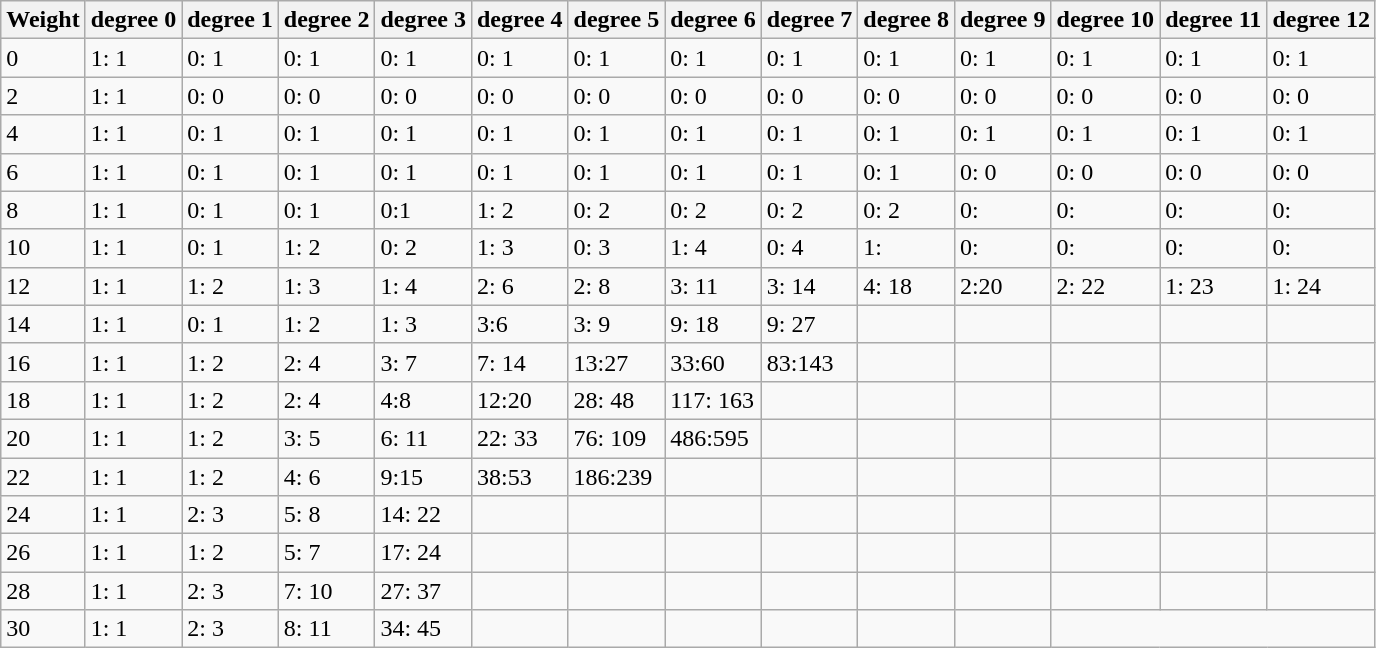<table class="wikitable">
<tr>
<th>Weight</th>
<th>degree 0</th>
<th>degree 1</th>
<th>degree 2</th>
<th>degree 3</th>
<th>degree 4</th>
<th>degree 5</th>
<th>degree 6</th>
<th>degree 7</th>
<th>degree 8</th>
<th>degree 9</th>
<th>degree 10</th>
<th>degree 11</th>
<th>degree 12</th>
</tr>
<tr>
<td>0</td>
<td>1: 1</td>
<td>0: 1</td>
<td>0: 1</td>
<td>0: 1</td>
<td>0: 1</td>
<td>0: 1</td>
<td>0: 1</td>
<td>0: 1</td>
<td>0: 1</td>
<td>0: 1</td>
<td>0: 1</td>
<td>0: 1</td>
<td>0: 1</td>
</tr>
<tr>
<td>2</td>
<td>1: 1</td>
<td>0: 0</td>
<td>0: 0</td>
<td>0: 0</td>
<td>0: 0</td>
<td>0: 0</td>
<td>0: 0</td>
<td>0: 0</td>
<td>0: 0</td>
<td>0: 0</td>
<td>0: 0</td>
<td>0: 0</td>
<td>0: 0</td>
</tr>
<tr>
<td>4</td>
<td>1: 1</td>
<td>0: 1</td>
<td>0: 1</td>
<td>0: 1</td>
<td>0: 1</td>
<td>0: 1</td>
<td>0: 1</td>
<td>0: 1</td>
<td>0: 1</td>
<td>0: 1</td>
<td>0: 1</td>
<td>0: 1</td>
<td>0: 1</td>
</tr>
<tr>
<td>6</td>
<td>1: 1</td>
<td>0: 1</td>
<td>0: 1</td>
<td>0: 1</td>
<td>0: 1</td>
<td>0: 1</td>
<td>0: 1</td>
<td>0: 1</td>
<td>0: 1</td>
<td>0: 0</td>
<td>0: 0</td>
<td>0: 0</td>
<td>0: 0</td>
</tr>
<tr>
<td>8</td>
<td>1: 1</td>
<td>0: 1</td>
<td>0: 1</td>
<td>0:1</td>
<td>1: 2</td>
<td>0: 2</td>
<td>0: 2</td>
<td>0: 2</td>
<td>0: 2</td>
<td>0:</td>
<td>0:</td>
<td>0:</td>
<td>0:</td>
</tr>
<tr>
<td>10</td>
<td>1: 1</td>
<td>0: 1</td>
<td>1: 2</td>
<td>0: 2</td>
<td>1: 3</td>
<td>0: 3</td>
<td>1: 4</td>
<td>0: 4</td>
<td>1:</td>
<td>0:</td>
<td>0:</td>
<td>0:</td>
<td>0:</td>
</tr>
<tr>
<td>12</td>
<td>1: 1</td>
<td>1: 2</td>
<td>1: 3</td>
<td>1:  4</td>
<td>2: 6</td>
<td>2: 8</td>
<td>3: 11</td>
<td>3: 14</td>
<td>4: 18</td>
<td>2:20</td>
<td>2: 22</td>
<td>1: 23</td>
<td>1: 24</td>
</tr>
<tr>
<td>14</td>
<td>1: 1</td>
<td>0: 1</td>
<td>1: 2</td>
<td>1: 3</td>
<td>3:6</td>
<td>3: 9</td>
<td>9: 18</td>
<td>9: 27</td>
<td></td>
<td></td>
<td></td>
<td></td>
<td></td>
</tr>
<tr>
<td>16</td>
<td>1: 1</td>
<td>1: 2</td>
<td>2: 4</td>
<td>3: 7</td>
<td>7: 14</td>
<td>13:27</td>
<td>33:60</td>
<td>83:143</td>
<td></td>
<td></td>
<td></td>
<td></td>
<td></td>
</tr>
<tr>
<td>18</td>
<td>1: 1</td>
<td>1: 2</td>
<td>2: 4</td>
<td>4:8</td>
<td>12:20</td>
<td>28: 48</td>
<td>117: 163</td>
<td></td>
<td></td>
<td></td>
<td></td>
<td></td>
<td></td>
</tr>
<tr>
<td>20</td>
<td>1: 1</td>
<td>1: 2</td>
<td>3: 5</td>
<td>6: 11</td>
<td>22: 33</td>
<td>76: 109</td>
<td>486:595</td>
<td></td>
<td></td>
<td></td>
<td></td>
<td></td>
<td></td>
</tr>
<tr>
<td>22</td>
<td>1: 1</td>
<td>1: 2</td>
<td>4: 6</td>
<td>9:15</td>
<td>38:53</td>
<td>186:239</td>
<td></td>
<td></td>
<td></td>
<td></td>
<td></td>
<td></td>
<td></td>
</tr>
<tr>
<td>24</td>
<td>1: 1</td>
<td>2: 3</td>
<td>5: 8</td>
<td>14: 22</td>
<td></td>
<td></td>
<td></td>
<td></td>
<td></td>
<td></td>
<td></td>
<td></td>
<td></td>
</tr>
<tr>
<td>26</td>
<td>1: 1</td>
<td>1: 2</td>
<td>5: 7</td>
<td>17: 24</td>
<td></td>
<td></td>
<td></td>
<td></td>
<td></td>
<td></td>
<td></td>
<td></td>
<td></td>
</tr>
<tr>
<td>28</td>
<td>1: 1</td>
<td>2: 3</td>
<td>7: 10</td>
<td>27: 37</td>
<td></td>
<td></td>
<td></td>
<td></td>
<td></td>
<td></td>
<td></td>
<td></td>
<td></td>
</tr>
<tr>
<td>30</td>
<td>1: 1</td>
<td>2: 3</td>
<td>8: 11</td>
<td>34: 45</td>
<td></td>
<td></td>
<td></td>
<td></td>
<td></td>
<td></td>
</tr>
</table>
